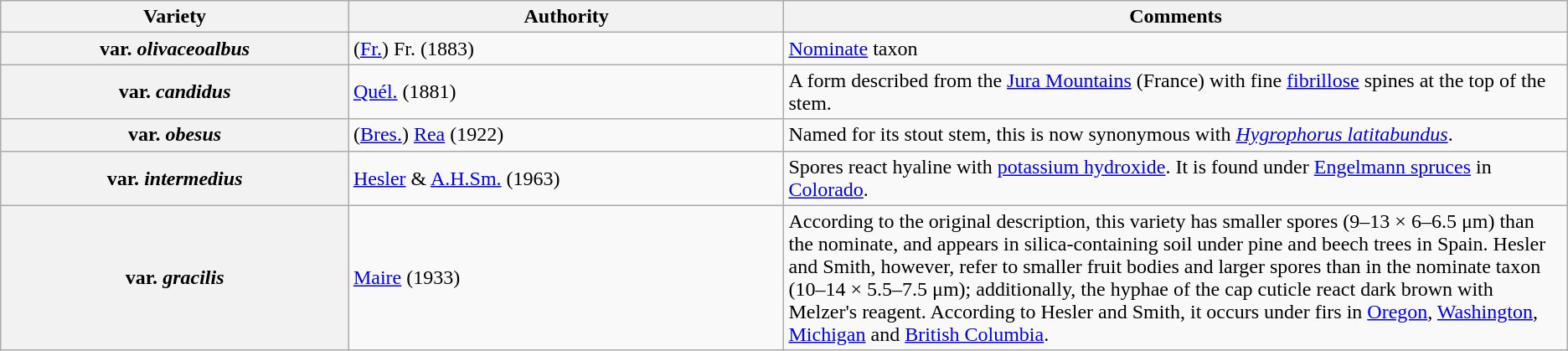<table class="wikitable plainrowheaders">
<tr>
<th scope=col style="width:20%;">Variety</th>
<th scope=col style="width:25%;">Authority</th>
<th scope=col style="width:45%;">Comments</th>
</tr>
<tr>
<th scope=row>var. <em>olivaceoalbus</em></th>
<td><span>(<a href='#'>Fr.</a>) Fr.</span> (1883)</td>
<td><a href='#'>Nominate</a> taxon</td>
</tr>
<tr>
<th scope=row>var. <em>candidus</em></th>
<td><span><a href='#'>Quél.</a></span> (1881)</td>
<td>A form described from the <a href='#'>Jura Mountains</a> (France) with fine <a href='#'>fibrillose</a> spines at the top of the stem.</td>
</tr>
<tr>
<th scope=row>var. <em>obesus</em></th>
<td><span>(<a href='#'>Bres.</a>) <a href='#'>Rea</a></span> (1922)</td>
<td>Named for its stout stem, this is now synonymous with <em><a href='#'>Hygrophorus latitabundus</a></em>.</td>
</tr>
<tr>
<th scope=row>var. <em>intermedius</em></th>
<td><span><a href='#'>Hesler</a> & <a href='#'>A.H.Sm.</a></span> (1963)</td>
<td>Spores react hyaline with <a href='#'>potassium hydroxide</a>. It is found under <a href='#'>Engelmann spruces</a> in <a href='#'>Colorado</a>.</td>
</tr>
<tr>
<th scope=row>var. <em>gracilis</em></th>
<td><span><a href='#'>Maire</a></span> (1933)</td>
<td>According to the original description, this variety has smaller spores (9–13 × 6–6.5 μm) than the nominate, and appears in silica-containing soil under pine and beech trees in Spain. Hesler and Smith, however, refer to smaller fruit bodies and larger spores than in the nominate taxon (10–14 × 5.5–7.5 μm); additionally, the hyphae of the cap cuticle react dark brown with Melzer's reagent. According to Hesler and Smith, it occurs under firs in <a href='#'>Oregon</a>, <a href='#'>Washington</a>, <a href='#'>Michigan</a> and <a href='#'>British Columbia</a>.</td>
</tr>
</table>
